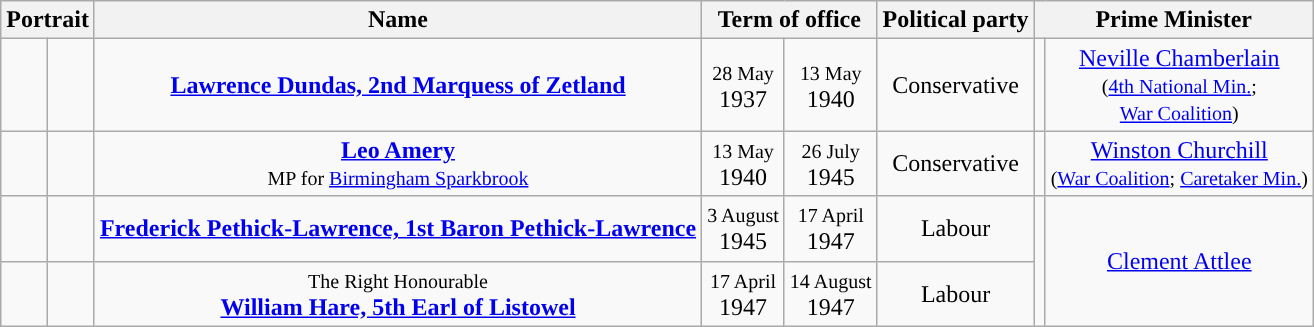<table class="wikitable" style="text-align:center">
<tr>
<th colspan=2>Portrait</th>
<th>Name</th>
<th colspan=2>Term of office</th>
<th>Political party</th>
<th colspan=2>Prime Minister</th>
</tr>
<tr>
<td style="background-color: "></td>
<td></td>
<td><strong><a href='#'>Lawrence Dundas, 2nd Marquess of Zetland</a></strong></td>
<td><small>28 May</small><br>1937</td>
<td><small>13 May</small><br>1940</td>
<td>Conservative</td>
<td style="background-color: "></td>
<td><a href='#'>Neville Chamberlain</a><br><small>(<a href='#'>4th National Min.</a>;<br><a href='#'>War Coalition</a>)</small></td>
</tr>
<tr>
<td style="background-color: "></td>
<td></td>
<td><strong><a href='#'>Leo Amery</a></strong><br><small>MP for <a href='#'>Birmingham Sparkbrook</a></small></td>
<td><small>13 May</small><br>1940</td>
<td><small>26 July</small><br>1945</td>
<td>Conservative</td>
<td style="background-color: "></td>
<td><a href='#'>Winston Churchill</a><br><small>(<a href='#'>War Coalition</a>; <a href='#'>Caretaker Min.</a>)</small></td>
</tr>
<tr>
<td style="background-color: "></td>
<td></td>
<td><strong><a href='#'>Frederick Pethick-Lawrence, 1st Baron Pethick-Lawrence</a></strong></td>
<td><small>3 August</small><br>1945</td>
<td><small>17 April</small><br>1947</td>
<td>Labour</td>
<td rowspan=2 style="background-color: "></td>
<td rowspan=2><a href='#'>Clement Attlee</a></td>
</tr>
<tr>
<td style="background-color: "></td>
<td></td>
<td><small>The Right Honourable</small><br><strong><a href='#'>William Hare, 5th Earl of Listowel</a></strong><br></td>
<td><small>17 April</small><br>1947</td>
<td><small>14 August</small><br>1947</td>
<td>Labour</td>
</tr>
</table>
